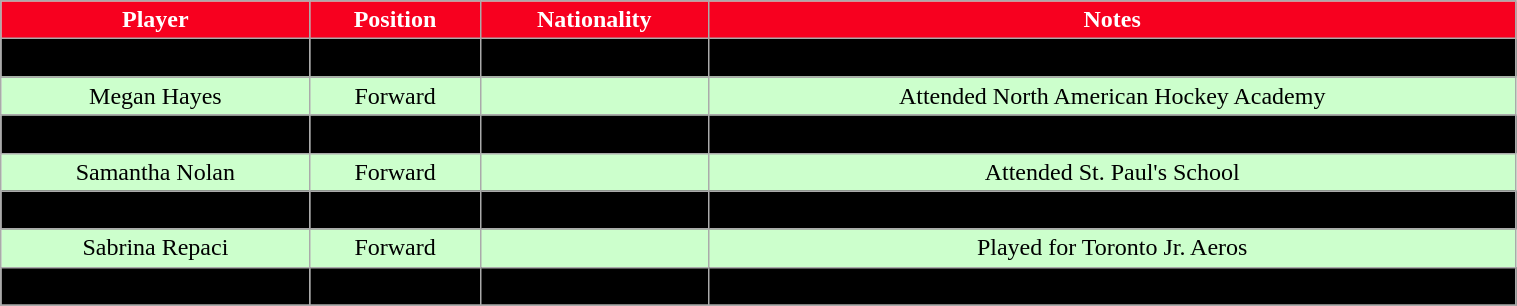<table class="wikitable" width="80%">
<tr align="center"  style="background:#F7001F;color:white;">
<td><strong>Player</strong></td>
<td><strong>Position</strong></td>
<td><strong>Nationality</strong></td>
<td><strong>Notes</strong></td>
</tr>
<tr align="center" bgcolor=" ">
<td>Kendra Farole</td>
<td>Defense</td>
<td></td>
<td>Blueliner for Anaheim Lady Ducks</td>
</tr>
<tr align="center" bgcolor="#ccffcc">
<td>Megan Hayes</td>
<td>Forward</td>
<td></td>
<td>Attended North American Hockey Academy</td>
</tr>
<tr align="center" bgcolor=" ">
<td>Kirsten Iwanski</td>
<td>Defense</td>
<td></td>
<td>Played for Northern Cyclones</td>
</tr>
<tr align="center" bgcolor="#ccffcc">
<td>Samantha Nolan</td>
<td>Forward</td>
<td></td>
<td>Attended St. Paul's School</td>
</tr>
<tr align="center" bgcolor=" ">
<td>Blake Orosz</td>
<td>Forward</td>
<td></td>
<td>Played for Nepean Jr. Wildcats</td>
</tr>
<tr align="center" bgcolor="#ccffcc">
<td>Sabrina Repaci</td>
<td>Forward</td>
<td></td>
<td>Played for Toronto Jr. Aeros</td>
</tr>
<tr align="center" bgcolor=" ">
<td>Katerina Seper</td>
<td>Defense</td>
<td></td>
<td>Attended Lakeville North (MN) High School</td>
</tr>
<tr align="center" bgcolor=" ">
</tr>
</table>
